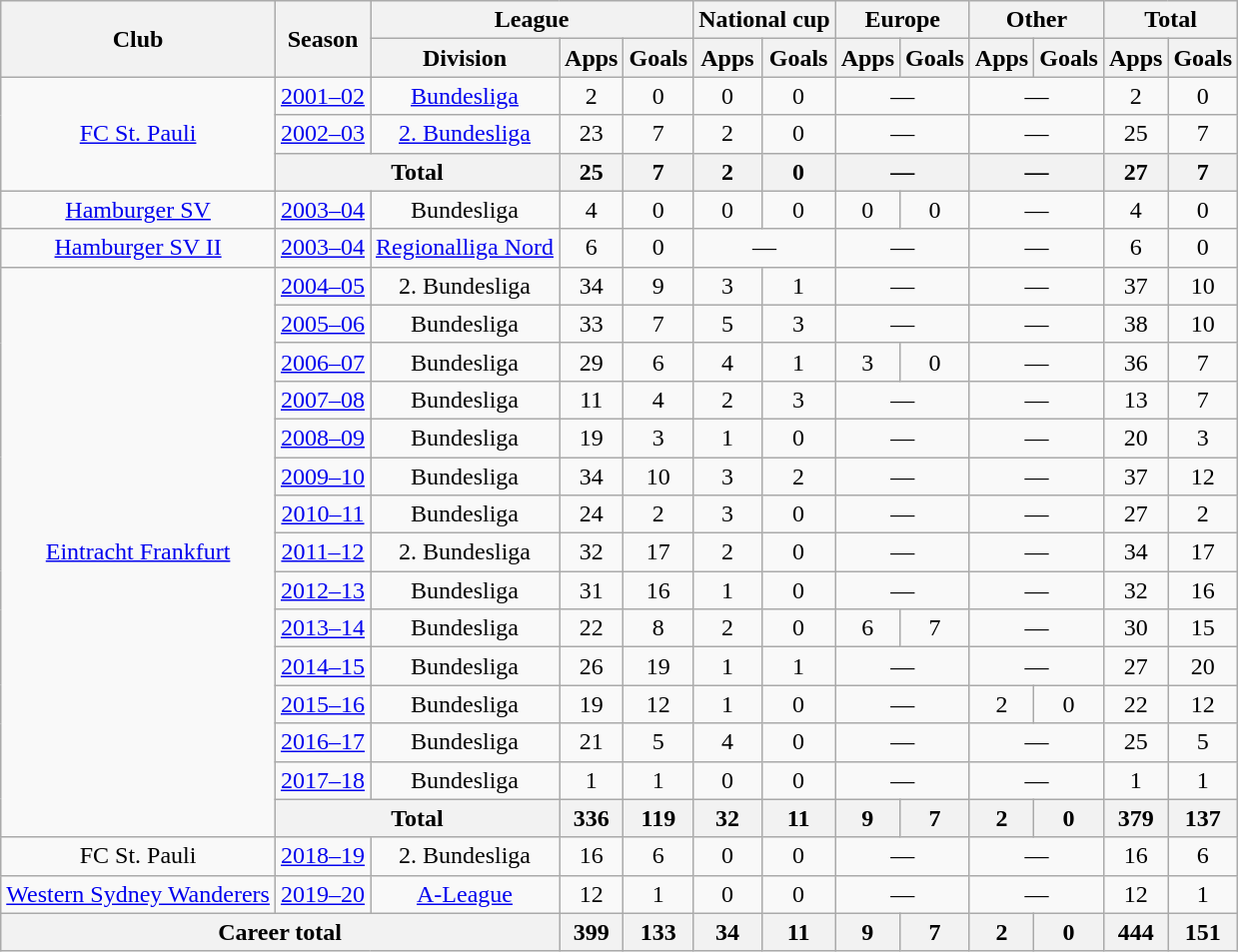<table class="wikitable" style="text-align:center">
<tr>
<th rowspan="2">Club</th>
<th rowspan="2">Season</th>
<th colspan="3">League</th>
<th colspan="2">National cup</th>
<th colspan="2">Europe</th>
<th colspan="2">Other</th>
<th colspan="2">Total</th>
</tr>
<tr>
<th>Division</th>
<th>Apps</th>
<th>Goals</th>
<th>Apps</th>
<th>Goals</th>
<th>Apps</th>
<th>Goals</th>
<th>Apps</th>
<th>Goals</th>
<th>Apps</th>
<th>Goals</th>
</tr>
<tr>
<td rowspan="3"><a href='#'>FC St. Pauli</a></td>
<td><a href='#'>2001–02</a></td>
<td><a href='#'>Bundesliga</a></td>
<td>2</td>
<td>0</td>
<td>0</td>
<td>0</td>
<td colspan="2">—</td>
<td colspan="2">—</td>
<td>2</td>
<td>0</td>
</tr>
<tr>
<td><a href='#'>2002–03</a></td>
<td><a href='#'>2. Bundesliga</a></td>
<td>23</td>
<td>7</td>
<td>2</td>
<td>0</td>
<td colspan="2">—</td>
<td colspan="2">—</td>
<td>25</td>
<td>7</td>
</tr>
<tr>
<th colspan="2">Total</th>
<th>25</th>
<th>7</th>
<th>2</th>
<th>0</th>
<th colspan="2">—</th>
<th colspan="2">—</th>
<th>27</th>
<th>7</th>
</tr>
<tr>
<td><a href='#'>Hamburger SV</a></td>
<td><a href='#'>2003–04</a></td>
<td>Bundesliga</td>
<td>4</td>
<td>0</td>
<td>0</td>
<td>0</td>
<td>0</td>
<td>0</td>
<td colspan="2">—</td>
<td>4</td>
<td>0</td>
</tr>
<tr>
<td><a href='#'>Hamburger SV II</a></td>
<td><a href='#'>2003–04</a></td>
<td><a href='#'>Regionalliga Nord</a></td>
<td>6</td>
<td>0</td>
<td colspan="2">—</td>
<td colspan="2">—</td>
<td colspan="2">—</td>
<td>6</td>
<td>0</td>
</tr>
<tr>
<td rowspan="15"><a href='#'>Eintracht Frankfurt</a></td>
<td><a href='#'>2004–05</a></td>
<td>2. Bundesliga</td>
<td>34</td>
<td>9</td>
<td>3</td>
<td>1</td>
<td colspan="2">—</td>
<td colspan="2">—</td>
<td>37</td>
<td>10</td>
</tr>
<tr>
<td><a href='#'>2005–06</a></td>
<td>Bundesliga</td>
<td>33</td>
<td>7</td>
<td>5</td>
<td>3</td>
<td colspan="2">—</td>
<td colspan="2">—</td>
<td>38</td>
<td>10</td>
</tr>
<tr>
<td><a href='#'>2006–07</a></td>
<td>Bundesliga</td>
<td>29</td>
<td>6</td>
<td>4</td>
<td>1</td>
<td>3</td>
<td>0</td>
<td colspan="2">—</td>
<td>36</td>
<td>7</td>
</tr>
<tr>
<td><a href='#'>2007–08</a></td>
<td>Bundesliga</td>
<td>11</td>
<td>4</td>
<td>2</td>
<td>3</td>
<td colspan="2">—</td>
<td colspan="2">—</td>
<td>13</td>
<td>7</td>
</tr>
<tr>
<td><a href='#'>2008–09</a></td>
<td>Bundesliga</td>
<td>19</td>
<td>3</td>
<td>1</td>
<td>0</td>
<td colspan="2">—</td>
<td colspan="2">—</td>
<td>20</td>
<td>3</td>
</tr>
<tr>
<td><a href='#'>2009–10</a></td>
<td>Bundesliga</td>
<td>34</td>
<td>10</td>
<td>3</td>
<td>2</td>
<td colspan="2">—</td>
<td colspan="2">—</td>
<td>37</td>
<td>12</td>
</tr>
<tr>
<td><a href='#'>2010–11</a></td>
<td>Bundesliga</td>
<td>24</td>
<td>2</td>
<td>3</td>
<td>0</td>
<td colspan="2">—</td>
<td colspan="2">—</td>
<td>27</td>
<td>2</td>
</tr>
<tr>
<td><a href='#'>2011–12</a></td>
<td>2. Bundesliga</td>
<td>32</td>
<td>17</td>
<td>2</td>
<td>0</td>
<td colspan="2">—</td>
<td colspan="2">—</td>
<td>34</td>
<td>17</td>
</tr>
<tr>
<td><a href='#'>2012–13</a></td>
<td>Bundesliga</td>
<td>31</td>
<td>16</td>
<td>1</td>
<td>0</td>
<td colspan="2">—</td>
<td colspan="2">—</td>
<td>32</td>
<td>16</td>
</tr>
<tr>
<td><a href='#'>2013–14</a></td>
<td>Bundesliga</td>
<td>22</td>
<td>8</td>
<td>2</td>
<td>0</td>
<td>6</td>
<td>7</td>
<td colspan="2">—</td>
<td>30</td>
<td>15</td>
</tr>
<tr>
<td><a href='#'>2014–15</a></td>
<td>Bundesliga</td>
<td>26</td>
<td>19</td>
<td>1</td>
<td>1</td>
<td colspan="2">—</td>
<td colspan="2">—</td>
<td>27</td>
<td>20</td>
</tr>
<tr>
<td><a href='#'>2015–16</a></td>
<td>Bundesliga</td>
<td>19</td>
<td>12</td>
<td>1</td>
<td>0</td>
<td colspan="2">—</td>
<td>2</td>
<td>0</td>
<td>22</td>
<td>12</td>
</tr>
<tr>
<td><a href='#'>2016–17</a></td>
<td>Bundesliga</td>
<td>21</td>
<td>5</td>
<td>4</td>
<td>0</td>
<td colspan="2">—</td>
<td colspan="2">—</td>
<td>25</td>
<td>5</td>
</tr>
<tr>
<td><a href='#'>2017–18</a></td>
<td>Bundesliga</td>
<td>1</td>
<td>1</td>
<td>0</td>
<td>0</td>
<td colspan="2">—</td>
<td colspan="2">—</td>
<td>1</td>
<td>1</td>
</tr>
<tr>
<th colspan="2">Total</th>
<th>336</th>
<th>119</th>
<th>32</th>
<th>11</th>
<th>9</th>
<th>7</th>
<th>2</th>
<th>0</th>
<th>379</th>
<th>137</th>
</tr>
<tr>
<td>FC St. Pauli</td>
<td><a href='#'>2018–19</a></td>
<td>2. Bundesliga</td>
<td>16</td>
<td>6</td>
<td>0</td>
<td>0</td>
<td colspan="2">—</td>
<td colspan="2">—</td>
<td>16</td>
<td>6</td>
</tr>
<tr>
<td><a href='#'>Western Sydney Wanderers</a></td>
<td><a href='#'>2019–20</a></td>
<td><a href='#'>A-League</a></td>
<td>12</td>
<td>1</td>
<td>0</td>
<td>0</td>
<td colspan="2">—</td>
<td colspan="2">—</td>
<td>12</td>
<td>1</td>
</tr>
<tr>
<th colspan="3">Career total</th>
<th>399</th>
<th>133</th>
<th>34</th>
<th>11</th>
<th>9</th>
<th>7</th>
<th>2</th>
<th>0</th>
<th>444</th>
<th>151</th>
</tr>
</table>
